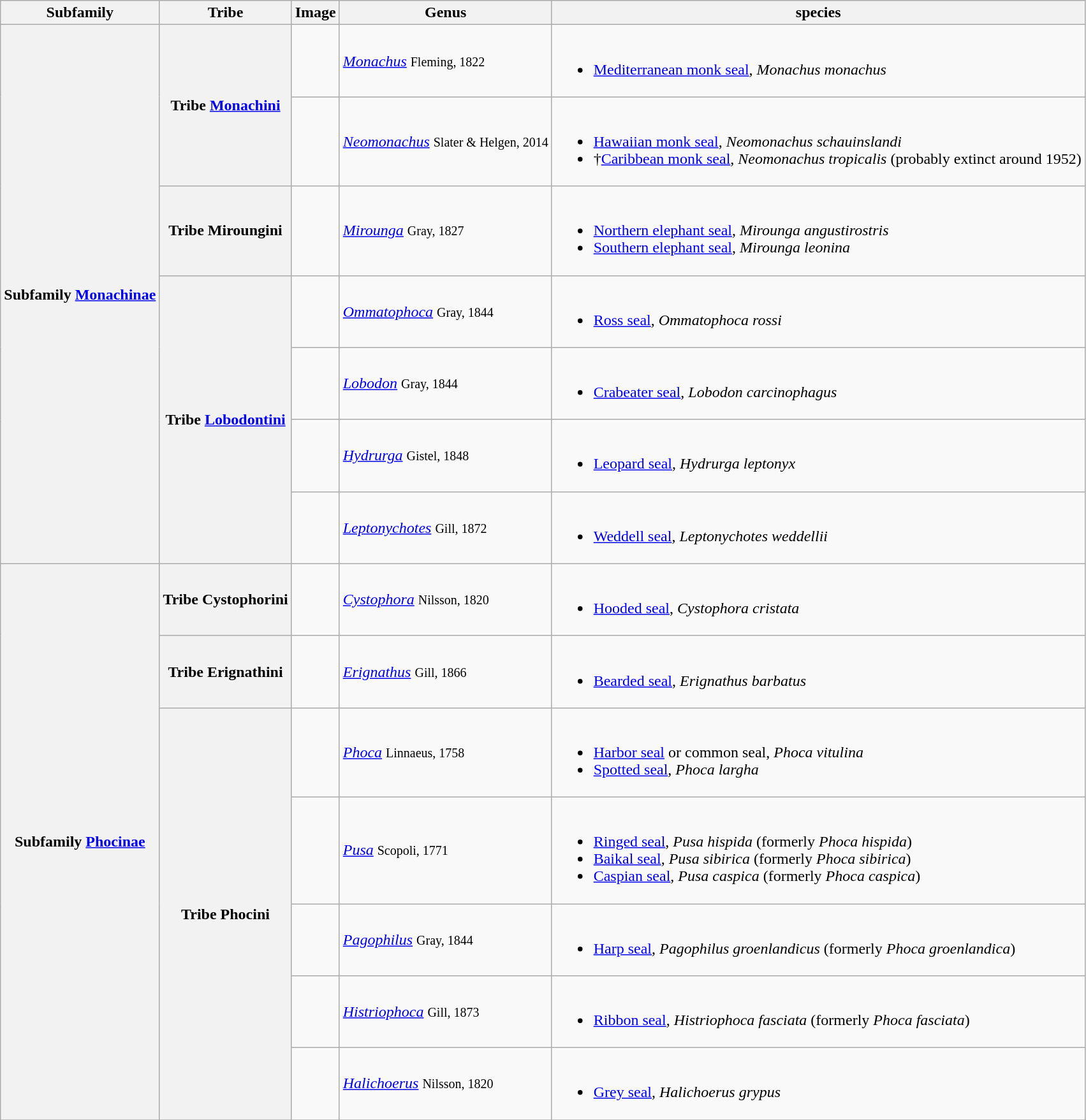<table class="wikitable">
<tr>
<th>Subfamily</th>
<th>Tribe</th>
<th>Image</th>
<th>Genus</th>
<th>species</th>
</tr>
<tr>
<th rowspan="7"  style="text-align:center;"><strong>Subfamily <a href='#'>Monachinae</a></strong></th>
<th rowspan="2"  style="text-align:center;"><strong>Tribe <a href='#'>Monachini</a></strong></th>
<td></td>
<td><em><a href='#'>Monachus</a></em> <small>Fleming, 1822</small></td>
<td><br><ul><li><a href='#'>Mediterranean monk seal</a>, <em>Monachus monachus</em></li></ul></td>
</tr>
<tr>
<td></td>
<td><em><a href='#'>Neomonachus</a></em> <small>Slater & Helgen, 2014</small></td>
<td><br><ul><li><a href='#'>Hawaiian monk seal</a>, <em>Neomonachus schauinslandi</em></li><li>†<a href='#'>Caribbean monk seal</a>, <em>Neomonachus  tropicalis</em> (probably extinct around 1952)</li></ul></td>
</tr>
<tr>
<th rowspan="1"  style="text-align:center;"><strong>Tribe Miroungini</strong></th>
<td></td>
<td><em><a href='#'>Mirounga</a></em> <small>Gray, 1827</small></td>
<td><br><ul><li><a href='#'>Northern elephant seal</a>, <em>Mirounga angustirostris</em></li><li><a href='#'>Southern elephant seal</a>, <em>Mirounga leonina</em></li></ul></td>
</tr>
<tr>
<th rowspan="4"  style="text-align:center;"><strong>Tribe <a href='#'>Lobodontini</a></strong></th>
<td></td>
<td><em><a href='#'>Ommatophoca</a></em> <small>Gray, 1844</small></td>
<td><br><ul><li><a href='#'>Ross seal</a>, <em>Ommatophoca rossi</em></li></ul></td>
</tr>
<tr>
<td></td>
<td><em><a href='#'>Lobodon</a></em> <small>Gray, 1844</small></td>
<td><br><ul><li><a href='#'>Crabeater seal</a>, <em>Lobodon carcinophagus</em></li></ul></td>
</tr>
<tr>
<td></td>
<td><em><a href='#'>Hydrurga</a></em> <small>Gistel, 1848</small></td>
<td><br><ul><li><a href='#'>Leopard seal</a>, <em>Hydrurga leptonyx</em></li></ul></td>
</tr>
<tr>
<td></td>
<td><em><a href='#'>Leptonychotes</a></em> <small>Gill, 1872</small></td>
<td><br><ul><li><a href='#'>Weddell seal</a>, <em>Leptonychotes weddellii</em></li></ul></td>
</tr>
<tr>
<th rowspan="7"  style="text-align:center;"><strong>Subfamily <a href='#'>Phocinae</a></strong></th>
<th rowspan="1"  style="text-align:center;"><strong>Tribe Cystophorini</strong></th>
<td></td>
<td><em><a href='#'>Cystophora</a></em> <small>Nilsson, 1820</small></td>
<td><br><ul><li><a href='#'>Hooded seal</a>, <em>Cystophora cristata</em></li></ul></td>
</tr>
<tr>
<th rowspan="1"  style="text-align:center;"><strong>Tribe Erignathini</strong></th>
<td></td>
<td><em><a href='#'>Erignathus</a></em> <small>Gill, 1866</small></td>
<td><br><ul><li><a href='#'>Bearded seal</a>, <em>Erignathus barbatus</em></li></ul></td>
</tr>
<tr>
<th rowspan="5"  style="text-align:center;"><strong>Tribe Phocini</strong></th>
<td></td>
<td><em><a href='#'>Phoca</a></em> <small>Linnaeus, 1758</small></td>
<td><br><ul><li><a href='#'>Harbor seal</a> or common seal, <em>Phoca vitulina</em></li><li><a href='#'>Spotted seal</a>, <em>Phoca largha</em></li></ul></td>
</tr>
<tr>
<td></td>
<td><em><a href='#'>Pusa</a></em> <small>Scopoli, 1771</small></td>
<td><br><ul><li><a href='#'>Ringed seal</a>, <em>Pusa hispida</em> (formerly <em>Phoca hispida</em>)</li><li><a href='#'>Baikal seal</a>, <em>Pusa sibirica</em> (formerly <em>Phoca sibirica</em>)</li><li><a href='#'>Caspian seal</a>, <em>Pusa caspica</em> (formerly <em>Phoca caspica</em>)</li></ul></td>
</tr>
<tr>
<td></td>
<td><em><a href='#'>Pagophilus</a></em> <small>Gray, 1844</small></td>
<td><br><ul><li><a href='#'>Harp seal</a>, <em>Pagophilus groenlandicus</em> (formerly <em>Phoca groenlandica</em>)</li></ul></td>
</tr>
<tr>
<td></td>
<td><em><a href='#'>Histriophoca</a></em> <small>Gill, 1873</small></td>
<td><br><ul><li><a href='#'>Ribbon seal</a>, <em>Histriophoca fasciata</em> (formerly <em>Phoca fasciata</em>)</li></ul></td>
</tr>
<tr>
<td></td>
<td><em><a href='#'>Halichoerus</a></em> <small>Nilsson, 1820</small></td>
<td><br><ul><li><a href='#'>Grey seal</a>, <em>Halichoerus grypus</em></li></ul></td>
</tr>
<tr>
</tr>
</table>
